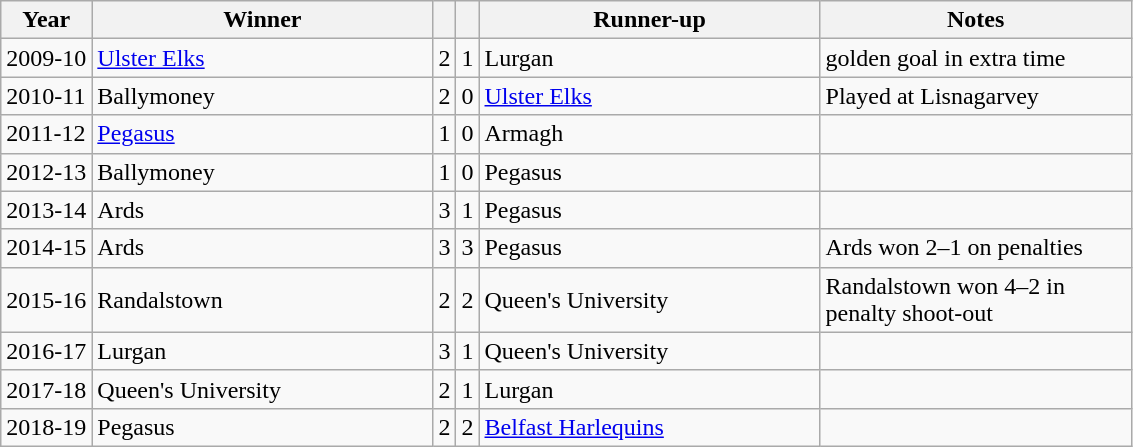<table class="wikitable">
<tr>
<th>Year</th>
<th>Winner</th>
<th></th>
<th></th>
<th>Runner-up</th>
<th>Notes</th>
</tr>
<tr>
<td align="center">2009-10</td>
<td width=220><a href='#'>Ulster Elks</a></td>
<td align="center">2</td>
<td align="center">1</td>
<td width=220>Lurgan</td>
<td width=200>golden goal in extra time</td>
</tr>
<tr>
<td>2010-11</td>
<td>Ballymoney</td>
<td align="center">2</td>
<td align="center">0</td>
<td><a href='#'>Ulster Elks</a></td>
<td>Played at Lisnagarvey</td>
</tr>
<tr>
<td>2011-12</td>
<td><a href='#'>Pegasus</a></td>
<td align="center">1</td>
<td align="center">0</td>
<td>Armagh</td>
<td></td>
</tr>
<tr>
<td>2012-13</td>
<td>Ballymoney</td>
<td align="center">1</td>
<td align="center">0</td>
<td>Pegasus</td>
<td></td>
</tr>
<tr>
<td>2013-14</td>
<td>Ards</td>
<td align="center">3</td>
<td align="center">1</td>
<td>Pegasus</td>
<td></td>
</tr>
<tr>
<td>2014-15</td>
<td>Ards</td>
<td align="center">3</td>
<td align="center">3</td>
<td>Pegasus</td>
<td>Ards won 2–1 on penalties</td>
</tr>
<tr>
<td>2015-16</td>
<td>Randalstown</td>
<td align="center">2</td>
<td align="center">2</td>
<td>Queen's University</td>
<td>Randalstown won 4–2 in penalty shoot-out</td>
</tr>
<tr>
<td>2016-17</td>
<td>Lurgan</td>
<td align="center">3</td>
<td align="center">1</td>
<td>Queen's University</td>
<td></td>
</tr>
<tr>
<td>2017-18</td>
<td>Queen's University</td>
<td align="center">2</td>
<td align="center">1</td>
<td>Lurgan</td>
<td></td>
</tr>
<tr>
<td>2018-19</td>
<td>Pegasus</td>
<td align="center">2</td>
<td align="center">2</td>
<td><a href='#'>Belfast Harlequins</a></td>
<td></td>
</tr>
</table>
